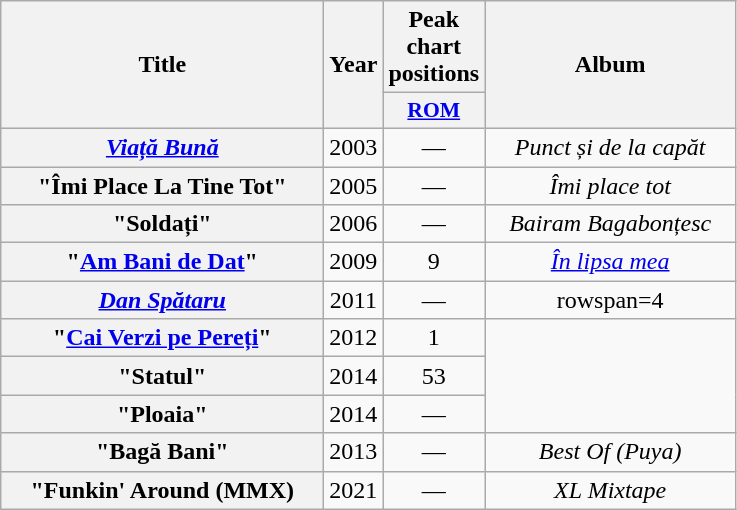<table class="wikitable plainrowheaders" style="text-align:center;">
<tr>
<th scope="col" rowspan="2" style="width:13em;">Title</th>
<th scope="col" rowspan="2">Year</th>
<th scope="col">Peak chart positions</th>
<th scope="col" rowspan="2" style="width:10em;">Album</th>
</tr>
<tr>
<th scope="col" style="width:2.5em;font-size:90%;"><a href='#'>ROM</a></th>
</tr>
<tr>
<th scope="row"><em><a href='#'>Viață Bună</a></em><br></th>
<td>2003</td>
<td>—</td>
<td><em>Punct și de la capăt</em></td>
</tr>
<tr>
<th scope="row">"Îmi Place La Tine Tot"<br></th>
<td>2005</td>
<td>—</td>
<td><em>Îmi place tot</em></td>
</tr>
<tr>
<th scope="row">"Soldați"<br></th>
<td>2006</td>
<td>—</td>
<td><em>Bairam Bagabonțesc</em></td>
</tr>
<tr>
<th scope="row">"<a href='#'>Am Bani de Dat</a>"<br></th>
<td>2009</td>
<td>9</td>
<td><em><a href='#'>În lipsa mea</a></em></td>
</tr>
<tr>
<th scope="row"><a href='#'><em>Dan Spătaru</em></a><br></th>
<td>2011</td>
<td>—</td>
<td>rowspan=4 </td>
</tr>
<tr>
<th scope="row">"<a href='#'>Cai Verzi pe Pereți</a>"<br></th>
<td>2012</td>
<td>1</td>
</tr>
<tr>
<th scope="row">"Statul"<br></th>
<td>2014</td>
<td>53</td>
</tr>
<tr>
<th scope="row">"Ploaia"<br></th>
<td>2014</td>
<td>—</td>
</tr>
<tr>
<th scope="row">"Bagă Bani"<br></th>
<td>2013</td>
<td>—</td>
<td><em>Best Of (Puya)</em></td>
</tr>
<tr>
<th scope="row">"Funkin' Around (MMX)<br></th>
<td>2021</td>
<td>—</td>
<td><em>XL Mixtape</em></td>
</tr>
</table>
